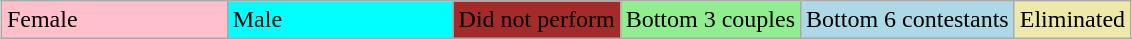<table class="wikitable" style="margin:1em auto;">
<tr>
<td width = "20%" style="background: pink">Female</td>
<td width = "20%" style="background: cyan">Male</td>
<td style="background: brown">Did not perform</td>
<td style="background: lightgreen">Bottom 3 couples</td>
<td style="background: lightblue">Bottom 6 contestants</td>
<td style="background: palegoldenrod">Eliminated</td>
</tr>
</table>
